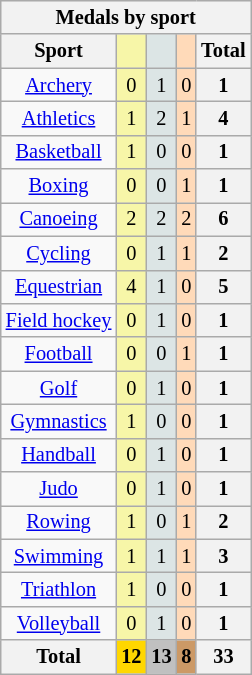<table class="wikitable" style="font-size:85%">
<tr style="background:#efefef;">
<th colspan=7>Medals by sport</th>
</tr>
<tr align=center>
<th>Sport</th>
<td bgcolor=#f7f6a8></td>
<td bgcolor=#dce5e5></td>
<td bgcolor=#ffdab9></td>
<th>Total</th>
</tr>
<tr align=center>
<td><a href='#'>Archery</a></td>
<td style="background:#F7F6A8;">0</td>
<td style="background:#DCE5E5;">1</td>
<td style="background:#FFDAB9;">0</td>
<th>1</th>
</tr>
<tr align=center>
<td><a href='#'>Athletics</a></td>
<td style="background:#F7F6A8;">1</td>
<td style="background:#DCE5E5;">2</td>
<td style="background:#FFDAB9;">1</td>
<th>4</th>
</tr>
<tr align=center>
<td><a href='#'>Basketball</a></td>
<td style="background:#F7F6A8;">1</td>
<td style="background:#DCE5E5;">0</td>
<td style="background:#FFDAB9;">0</td>
<th>1</th>
</tr>
<tr align=center>
<td><a href='#'>Boxing</a></td>
<td style="background:#F7F6A8;">0</td>
<td style="background:#DCE5E5;">0</td>
<td style="background:#FFDAB9;">1</td>
<th>1</th>
</tr>
<tr align=center>
<td><a href='#'>Canoeing</a></td>
<td style="background:#F7F6A8;">2</td>
<td style="background:#DCE5E5;">2</td>
<td style="background:#FFDAB9;">2</td>
<th>6</th>
</tr>
<tr align=center>
<td><a href='#'>Cycling</a></td>
<td style="background:#F7F6A8;">0</td>
<td style="background:#DCE5E5;">1</td>
<td style="background:#FFDAB9;">1</td>
<th>2</th>
</tr>
<tr align=center>
<td><a href='#'>Equestrian</a></td>
<td style="background:#F7F6A8;">4</td>
<td style="background:#DCE5E5;">1</td>
<td style="background:#FFDAB9;">0</td>
<th>5</th>
</tr>
<tr align=center>
<td><a href='#'>Field hockey</a></td>
<td style="background:#F7F6A8;">0</td>
<td style="background:#DCE5E5;">1</td>
<td style="background:#FFDAB9;">0</td>
<th>1</th>
</tr>
<tr align=center>
<td><a href='#'>Football</a></td>
<td style="background:#F7F6A8;">0</td>
<td style="background:#DCE5E5;">0</td>
<td style="background:#FFDAB9;">1</td>
<th>1</th>
</tr>
<tr align=center>
<td><a href='#'>Golf</a></td>
<td style="background:#F7F6A8;">0</td>
<td style="background:#DCE5E5;">1</td>
<td style="background:#FFDAB9;">0</td>
<th>1</th>
</tr>
<tr align=center>
<td><a href='#'>Gymnastics</a></td>
<td style="background:#F7F6A8;">1</td>
<td style="background:#DCE5E5;">0</td>
<td style="background:#FFDAB9;">0</td>
<th>1</th>
</tr>
<tr align=center>
<td><a href='#'>Handball</a></td>
<td style="background:#F7F6A8;">0</td>
<td style="background:#DCE5E5;">1</td>
<td style="background:#FFDAB9;">0</td>
<th>1</th>
</tr>
<tr align=center>
<td><a href='#'>Judo</a></td>
<td style="background:#F7F6A8;">0</td>
<td style="background:#DCE5E5;">1</td>
<td style="background:#FFDAB9;">0</td>
<th>1</th>
</tr>
<tr align=center>
<td><a href='#'>Rowing</a></td>
<td style="background:#F7F6A8;">1</td>
<td style="background:#DCE5E5;">0</td>
<td style="background:#FFDAB9;">1</td>
<th>2</th>
</tr>
<tr align=center>
<td><a href='#'>Swimming</a></td>
<td style="background:#F7F6A8;">1</td>
<td style="background:#DCE5E5;">1</td>
<td style="background:#FFDAB9;">1</td>
<th>3</th>
</tr>
<tr align=center>
<td><a href='#'>Triathlon</a></td>
<td style="background:#F7F6A8;">1</td>
<td style="background:#DCE5E5;">0</td>
<td style="background:#FFDAB9;">0</td>
<th>1</th>
</tr>
<tr align=center>
<td><a href='#'>Volleyball</a></td>
<td style="background:#F7F6A8;">0</td>
<td style="background:#DCE5E5;">1</td>
<td style="background:#FFDAB9;">0</td>
<th>1</th>
</tr>
<tr align=center>
<th>Total</th>
<th style="background:gold;">12</th>
<th style="background:silver;">13</th>
<th style="background:#c96;">8</th>
<th>33</th>
</tr>
</table>
